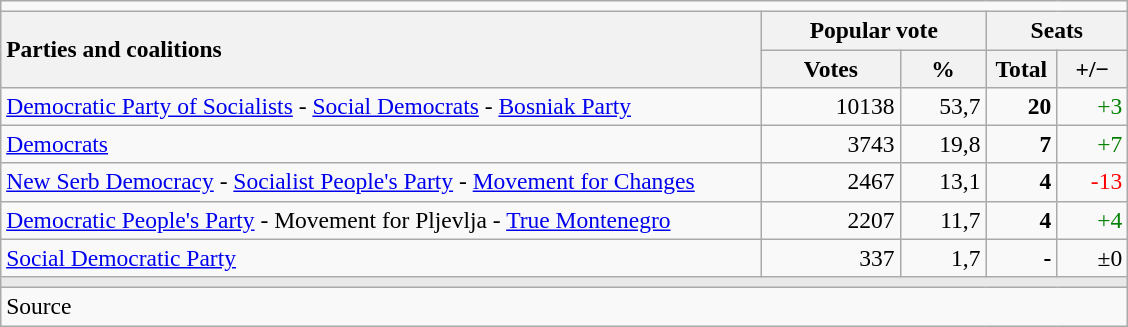<table class="wikitable" style="text-align:right; font-size:98%; margin-bottom:0">
<tr>
<td colspan="6"></td>
</tr>
<tr>
<th style="text-align:left;" rowspan="2" width="500">Parties and coalitions</th>
<th colspan="2">Popular vote</th>
<th colspan="2">Seats</th>
</tr>
<tr>
<th width="85">Votes</th>
<th width="50">%</th>
<th width="40">Total</th>
<th width="40">+/−</th>
</tr>
<tr>
<td align="left"><a href='#'>Democratic Party of Socialists</a> - <a href='#'>Social Democrats</a> - <a href='#'>Bosniak Party</a></td>
<td>10138</td>
<td>53,7</td>
<td><strong>20</strong></td>
<td style="color:green;">+3</td>
</tr>
<tr>
<td align="left"><a href='#'>Democrats</a></td>
<td>3743</td>
<td>19,8</td>
<td><strong>7</strong></td>
<td style="color:green;">+7</td>
</tr>
<tr>
<td align="left"><a href='#'>New Serb Democracy</a> - <a href='#'>Socialist People's Party</a> - <a href='#'>Movement for Changes</a></td>
<td>2467</td>
<td>13,1</td>
<td><strong>4</strong></td>
<td style="color:red;">-13</td>
</tr>
<tr>
<td align="left"><a href='#'>Democratic People's Party</a> - Movement for Pljevlja - <a href='#'>True Montenegro</a></td>
<td>2207</td>
<td>11,7</td>
<td><strong>4</strong></td>
<td style="color:green;">+4</td>
</tr>
<tr>
<td align="left"><a href='#'>Social Democratic Party</a></td>
<td>337</td>
<td>1,7</td>
<td><strong>-</strong></td>
<td>±0</td>
</tr>
<tr>
<td colspan="6" bgcolor="#E9E9E9"></td>
</tr>
<tr>
<td align="left" colspan="6">Source</td>
</tr>
</table>
